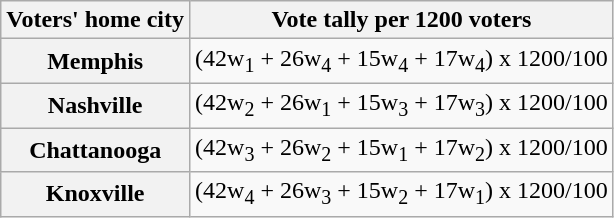<table class="wikitable">
<tr>
<th>Voters' home city</th>
<th>Vote tally per 1200 voters</th>
</tr>
<tr>
<th>Memphis</th>
<td>(42w<sub>1</sub> + 26w<sub>4</sub> + 15w<sub>4</sub> + 17w<sub>4</sub>) x 1200/100</td>
</tr>
<tr>
<th>Nashville</th>
<td>(42w<sub>2</sub> + 26w<sub>1</sub> + 15w<sub>3</sub> + 17w<sub>3</sub>) x 1200/100</td>
</tr>
<tr>
<th>Chattanooga</th>
<td>(42w<sub>3</sub> + 26w<sub>2</sub> + 15w<sub>1</sub> + 17w<sub>2</sub>) x 1200/100</td>
</tr>
<tr>
<th>Knoxville</th>
<td>(42w<sub>4</sub> + 26w<sub>3</sub> + 15w<sub>2</sub> + 17w<sub>1</sub>) x 1200/100</td>
</tr>
</table>
